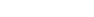<table style="width100%; text-align:center; font-weight:bold;">
<tr style="color:white;">
<td style="background:">121</td>
<td style="background:">75</td>
<td style="background:">10</td>
</tr>
<tr>
<td></td>
<td></td>
<td></td>
<td></td>
</tr>
</table>
